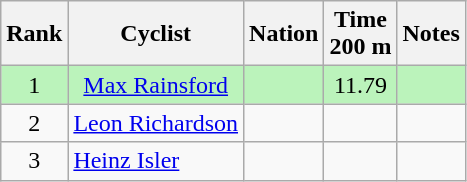<table class="wikitable sortable" style="text-align:center">
<tr>
<th>Rank</th>
<th>Cyclist</th>
<th>Nation</th>
<th>Time<br>200 m</th>
<th>Notes</th>
</tr>
<tr bgcolor=bbf3bb>
<td>1</td>
<td><a href='#'>Max Rainsford</a></td>
<td align=left></td>
<td>11.79</td>
<td></td>
</tr>
<tr>
<td>2</td>
<td align=left><a href='#'>Leon Richardson</a></td>
<td align=left></td>
<td></td>
<td></td>
</tr>
<tr>
<td>3</td>
<td align=left><a href='#'>Heinz Isler</a></td>
<td align=left></td>
<td></td>
<td></td>
</tr>
</table>
